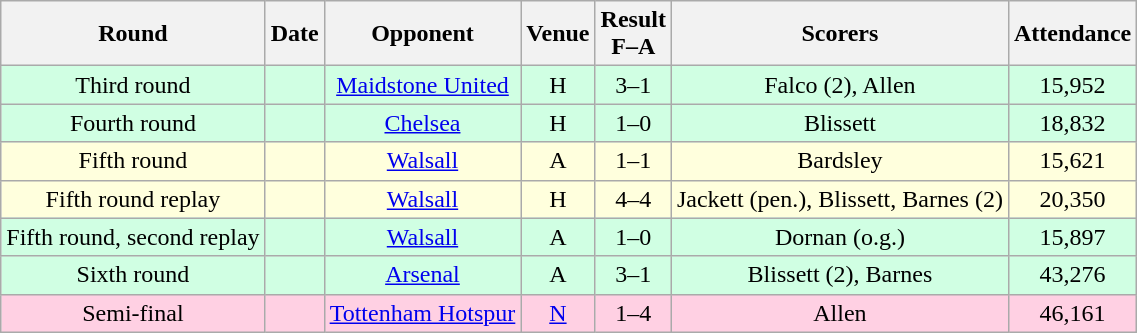<table class="wikitable sortable" style="text-align:center;">
<tr>
<th>Round</th>
<th>Date</th>
<th>Opponent</th>
<th>Venue</th>
<th>Result<br>F–A</th>
<th class=unsortable>Scorers</th>
<th>Attendance</th>
</tr>
<tr bgcolor="#d0ffe3">
<td>Third round</td>
<td></td>
<td><a href='#'>Maidstone United</a></td>
<td>H</td>
<td>3–1</td>
<td>Falco (2), Allen</td>
<td>15,952</td>
</tr>
<tr bgcolor="#d0ffe3">
<td>Fourth round</td>
<td></td>
<td><a href='#'>Chelsea</a></td>
<td>H</td>
<td>1–0</td>
<td>Blissett</td>
<td>18,832</td>
</tr>
<tr bgcolor="#ffffdd">
<td>Fifth round</td>
<td></td>
<td><a href='#'>Walsall</a></td>
<td>A</td>
<td>1–1</td>
<td>Bardsley</td>
<td>15,621</td>
</tr>
<tr bgcolor="#ffffdd">
<td>Fifth round replay</td>
<td></td>
<td><a href='#'>Walsall</a></td>
<td>H</td>
<td>4–4 </td>
<td>Jackett (pen.), Blissett, Barnes (2)</td>
<td>20,350</td>
</tr>
<tr bgcolor="#d0ffe3">
<td>Fifth round, second replay</td>
<td></td>
<td><a href='#'>Walsall</a></td>
<td>A</td>
<td>1–0</td>
<td>Dornan (o.g.)</td>
<td>15,897</td>
</tr>
<tr bgcolor="#d0ffe3">
<td>Sixth round</td>
<td></td>
<td><a href='#'>Arsenal</a></td>
<td>A</td>
<td>3–1</td>
<td>Blissett (2), Barnes</td>
<td>43,276</td>
</tr>
<tr bgcolor="#ffd0e3">
<td>Semi-final</td>
<td></td>
<td><a href='#'>Tottenham Hotspur</a></td>
<td><a href='#'>N</a></td>
<td>1–4</td>
<td>Allen</td>
<td>46,161</td>
</tr>
</table>
